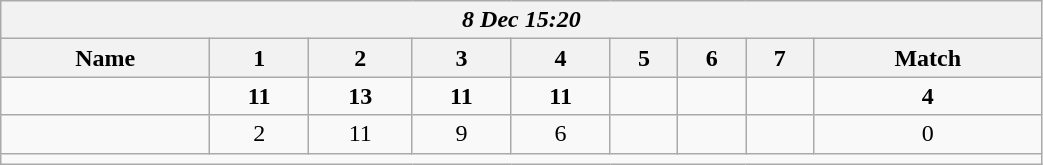<table class=wikitable style="text-align:center; width: 55%">
<tr>
<th colspan=17><em> 8 Dec 15:20</em></th>
</tr>
<tr>
<th>Name</th>
<th>1</th>
<th>2</th>
<th>3</th>
<th>4</th>
<th>5</th>
<th>6</th>
<th>7</th>
<th>Match</th>
</tr>
<tr>
<td style="text-align:left;"><strong></strong></td>
<td><strong>11</strong></td>
<td><strong>13</strong></td>
<td><strong>11</strong></td>
<td><strong>11</strong></td>
<td></td>
<td></td>
<td></td>
<td><strong>4</strong></td>
</tr>
<tr>
<td style="text-align:left;"></td>
<td>2</td>
<td>11</td>
<td>9</td>
<td>6</td>
<td></td>
<td></td>
<td></td>
<td>0</td>
</tr>
<tr>
<td colspan=17></td>
</tr>
</table>
